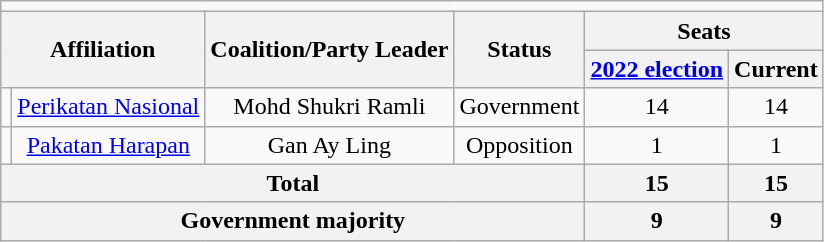<table class="wikitable" style="text-align:center;">
<tr>
<td colspan=6></td>
</tr>
<tr>
<th colspan="2" rowspan="2">Affiliation</th>
<th rowspan="2">Coalition/Party Leader</th>
<th rowspan="2">Status</th>
<th colspan="2">Seats</th>
</tr>
<tr>
<th><a href='#'>2022 election</a></th>
<th>Current</th>
</tr>
<tr>
<td></td>
<td><a href='#'>Perikatan Nasional</a></td>
<td>Mohd Shukri Ramli</td>
<td>Government</td>
<td>14</td>
<td>14</td>
</tr>
<tr>
<td></td>
<td><a href='#'>Pakatan Harapan</a></td>
<td>Gan Ay Ling</td>
<td>Opposition</td>
<td>1</td>
<td>1</td>
</tr>
<tr>
<th colspan="4">Total</th>
<th>15</th>
<th>15</th>
</tr>
<tr>
<th colspan="4">Government majority</th>
<th>9</th>
<th>9</th>
</tr>
</table>
